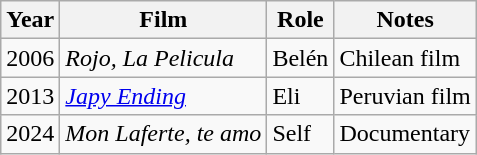<table class="wikitable sortable">
<tr>
<th>Year</th>
<th>Film</th>
<th>Role</th>
<th class="unsortable">Notes</th>
</tr>
<tr>
<td>2006</td>
<td><em>Rojo, La Pelicula</em></td>
<td>Belén</td>
<td>Chilean film</td>
</tr>
<tr>
<td>2013</td>
<td><em><a href='#'>Japy Ending</a></em></td>
<td>Eli</td>
<td>Peruvian film</td>
</tr>
<tr>
<td>2024</td>
<td><em>Mon Laferte, te amo</em></td>
<td>Self</td>
<td>Documentary</td>
</tr>
</table>
